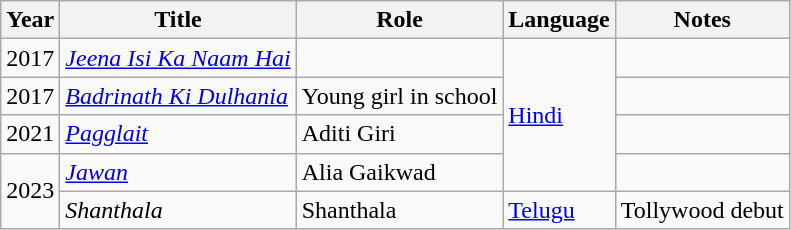<table class="wikitable plainrowheaders sortable">
<tr>
<th scope="col">Year</th>
<th scope="col">Title</th>
<th scope="col">Role</th>
<th scope="col">Language</th>
<th scope="col">Notes</th>
</tr>
<tr>
<td>2017</td>
<td><em><a href='#'>Jeena Isi Ka Naam Hai</a></em></td>
<td></td>
<td rowspan="4"><a href='#'> Hindi</a></td>
<td></td>
</tr>
<tr>
<td>2017</td>
<td><em><a href='#'>Badrinath Ki Dulhania</a></em></td>
<td>Young girl in school</td>
<td></td>
</tr>
<tr>
<td>2021</td>
<td><em><a href='#'>Pagglait</a></em></td>
<td>Aditi Giri</td>
<td></td>
</tr>
<tr>
<td rowspan="2">2023</td>
<td><em><a href='#'>Jawan</a></em></td>
<td>Alia Gaikwad</td>
<td></td>
</tr>
<tr>
<td><em>Shanthala</em></td>
<td>Shanthala</td>
<td><a href='#'>Telugu</a></td>
<td>Tollywood debut</td>
</tr>
</table>
